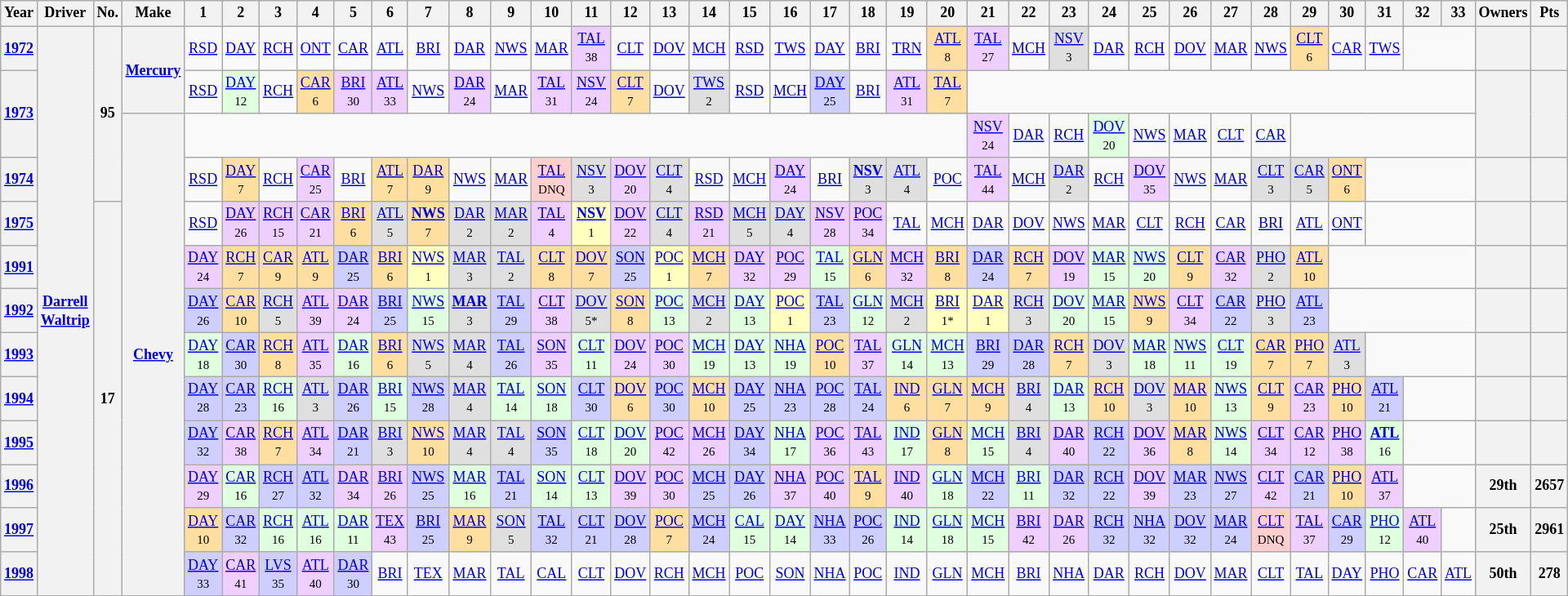<table class="wikitable" style="text-align:center; font-size:75%">
<tr>
<th>Year</th>
<th>Driver</th>
<th>No.</th>
<th>Make</th>
<th>1</th>
<th>2</th>
<th>3</th>
<th>4</th>
<th>5</th>
<th>6</th>
<th>7</th>
<th>8</th>
<th>9</th>
<th>10</th>
<th>11</th>
<th>12</th>
<th>13</th>
<th>14</th>
<th>15</th>
<th>16</th>
<th>17</th>
<th>18</th>
<th>19</th>
<th>20</th>
<th>21</th>
<th>22</th>
<th>23</th>
<th>24</th>
<th>25</th>
<th>26</th>
<th>27</th>
<th>28</th>
<th>29</th>
<th>30</th>
<th>31</th>
<th>32</th>
<th>33</th>
<th>Owners</th>
<th>Pts</th>
</tr>
<tr>
<th><a href='#'>1972</a></th>
<th rowspan=13><a href='#'>Darrell Waltrip</a></th>
<th rowspan=4>95</th>
<th rowspan=2><a href='#'>Mercury</a></th>
<td><a href='#'>RSD</a></td>
<td><a href='#'>DAY</a></td>
<td><a href='#'>RCH</a></td>
<td><a href='#'>ONT</a></td>
<td><a href='#'>CAR</a></td>
<td><a href='#'>ATL</a></td>
<td><a href='#'>BRI</a></td>
<td><a href='#'>DAR</a></td>
<td><a href='#'>NWS</a></td>
<td><a href='#'>MAR</a></td>
<td style="background:#EFCFFF;"><a href='#'>TAL</a><br><small>38</small></td>
<td><a href='#'>CLT</a></td>
<td><a href='#'>DOV</a></td>
<td><a href='#'>MCH</a></td>
<td><a href='#'>RSD</a></td>
<td><a href='#'>TWS</a></td>
<td><a href='#'>DAY</a></td>
<td><a href='#'>BRI</a></td>
<td><a href='#'>TRN</a></td>
<td style="background:#FFDF9F;"><a href='#'>ATL</a><br><small>8</small></td>
<td style="background:#EFCFFF;"><a href='#'>TAL</a><br><small>27</small></td>
<td><a href='#'>MCH</a></td>
<td style="background:#DFDFDF;"><a href='#'>NSV</a><br><small>3</small></td>
<td><a href='#'>DAR</a></td>
<td><a href='#'>RCH</a></td>
<td><a href='#'>DOV</a></td>
<td><a href='#'>MAR</a></td>
<td><a href='#'>NWS</a></td>
<td style="background:#FFDF9F;"><a href='#'>CLT</a><br><small>6</small></td>
<td><a href='#'>CAR</a></td>
<td><a href='#'>TWS</a></td>
<td colspan=2></td>
<th></th>
<th></th>
</tr>
<tr>
<th rowspan=2><a href='#'>1973</a></th>
<td><a href='#'>RSD</a></td>
<td style="background:#DFFFDF;"><a href='#'>DAY</a><br><small>12</small></td>
<td><a href='#'>RCH</a></td>
<td style="background:#FFDF9F;"><a href='#'>CAR</a><br><small>6</small></td>
<td style="background:#EFCFFF;"><a href='#'>BRI</a><br><small>30</small></td>
<td style="background:#EFCFFF;"><a href='#'>ATL</a><br><small>33</small></td>
<td><a href='#'>NWS</a></td>
<td style="background:#EFCFFF;"><a href='#'>DAR</a><br><small>24</small></td>
<td><a href='#'>MAR</a></td>
<td style="background:#EFCFFF;"><a href='#'>TAL</a><br><small>31</small></td>
<td style="background:#EFCFFF;"><a href='#'>NSV</a><br><small>24</small></td>
<td style="background:#FFDF9F;"><a href='#'>CLT</a><br><small>7</small></td>
<td><a href='#'>DOV</a></td>
<td style="background:#DFDFDF;"><a href='#'>TWS</a><br><small>2</small></td>
<td><a href='#'>RSD</a></td>
<td><a href='#'>MCH</a></td>
<td style="background:#CFCFFF;"><a href='#'>DAY</a><br><small>25</small></td>
<td><a href='#'>BRI</a></td>
<td style="background:#EFCFFF;"><a href='#'>ATL</a><br><small>31</small></td>
<td style="background:#FFDF9F;"><a href='#'>TAL</a><br><small>7</small></td>
<td colspan=13></td>
<th rowspan=2></th>
<th rowspan=2></th>
</tr>
<tr>
<th rowspan=11><a href='#'>Chevy</a></th>
<td colspan=20></td>
<td style="background:#EFCFFF;"><a href='#'>NSV</a><br><small>24</small></td>
<td><a href='#'>DAR</a></td>
<td><a href='#'>RCH</a></td>
<td style="background:#DFFFDF;"><a href='#'>DOV</a><br><small>20</small></td>
<td><a href='#'>NWS</a></td>
<td><a href='#'>MAR</a></td>
<td><a href='#'>CLT</a></td>
<td><a href='#'>CAR</a></td>
<td colspan=5></td>
</tr>
<tr>
<th><a href='#'>1974</a></th>
<td><a href='#'>RSD</a></td>
<td style="background:#FFDF9F;"><a href='#'>DAY</a><br><small>7</small></td>
<td><a href='#'>RCH</a></td>
<td style="background:#EFCFFF;"><a href='#'>CAR</a><br><small>25</small></td>
<td><a href='#'>BRI</a></td>
<td style="background:#FFDF9F;"><a href='#'>ATL</a><br><small>7</small></td>
<td style="background:#FFDF9F;"><a href='#'>DAR</a><br><small>9</small></td>
<td><a href='#'>NWS</a></td>
<td><a href='#'>MAR</a></td>
<td style="background:#FFCFCF;"><a href='#'>TAL</a><br><small>DNQ</small></td>
<td style="background:#DFDFDF;"><a href='#'>NSV</a><br><small>3</small></td>
<td style="background:#EFCFFF;"><a href='#'>DOV</a><br><small>20</small></td>
<td style="background:#DFDFDF;"><a href='#'>CLT</a><br><small>4</small></td>
<td><a href='#'>RSD</a></td>
<td><a href='#'>MCH</a></td>
<td style="background:#EFCFFF;"><a href='#'>DAY</a><br><small>24</small></td>
<td><a href='#'>BRI</a></td>
<td style="background:#DFDFDF;"><strong><a href='#'>NSV</a></strong><br><small>3</small></td>
<td style="background:#DFDFDF;"><a href='#'>ATL</a><br><small>4</small></td>
<td><a href='#'>POC</a></td>
<td style="background:#EFCFFF;"><a href='#'>TAL</a><br><small>44</small></td>
<td><a href='#'>MCH</a></td>
<td style="background:#DFDFDF;"><a href='#'>DAR</a><br><small>2</small></td>
<td><a href='#'>RCH</a></td>
<td style="background:#EFCFFF;"><a href='#'>DOV</a><br><small>35</small></td>
<td><a href='#'>NWS</a></td>
<td><a href='#'>MAR</a></td>
<td style="background:#DFDFDF;"><a href='#'>CLT</a><br><small>3</small></td>
<td style="background:#DFDFDF;"><a href='#'>CAR</a><br><small>5</small></td>
<td style="background:#FFDF9F;"><a href='#'>ONT</a><br><small>6</small></td>
<td colspan=3></td>
<th></th>
<th></th>
</tr>
<tr>
<th><a href='#'>1975</a></th>
<th rowspan=9>17</th>
<td><a href='#'>RSD</a></td>
<td style="background:#EFCFFF;"><a href='#'>DAY</a><br><small>26</small></td>
<td style="background:#EFCFFF;"><a href='#'>RCH</a><br><small>15</small></td>
<td style="background:#EFCFFF;"><a href='#'>CAR</a><br><small>21</small></td>
<td style="background:#FFDF9F;"><a href='#'>BRI</a><br><small>6</small></td>
<td style="background:#DFDFDF;"><a href='#'>ATL</a><br><small>5</small></td>
<td style="background:#FFDF9F;"><strong><a href='#'>NWS</a></strong><br><small>7</small></td>
<td style="background:#DFDFDF;"><a href='#'>DAR</a><br><small>2</small></td>
<td style="background:#DFDFDF;"><a href='#'>MAR</a><br><small>2</small></td>
<td style="background:#EFCFFF;"><a href='#'>TAL</a><br><small>4</small></td>
<td style="background:#FFFFBF;"><strong><a href='#'>NSV</a></strong><br><small>1</small></td>
<td style="background:#EFCFFF;"><a href='#'>DOV</a><br><small>22</small></td>
<td style="background:#DFDFDF;"><a href='#'>CLT</a><br><small>4</small></td>
<td style="background:#EFCFFF;"><a href='#'>RSD</a><br><small>21</small></td>
<td style="background:#DFDFDF;"><a href='#'>MCH</a><br><small>5</small></td>
<td style="background:#DFDFDF;"><a href='#'>DAY</a><br><small>4</small></td>
<td style="background:#EFCFFF;"><a href='#'>NSV</a><br><small>28</small></td>
<td style="background:#EFCFFF;"><a href='#'>POC</a><br><small>34</small></td>
<td><a href='#'>TAL</a></td>
<td><a href='#'>MCH</a></td>
<td><a href='#'>DAR</a></td>
<td><a href='#'>DOV</a></td>
<td><a href='#'>NWS</a></td>
<td><a href='#'>MAR</a></td>
<td><a href='#'>CLT</a></td>
<td><a href='#'>RCH</a></td>
<td><a href='#'>CAR</a></td>
<td><a href='#'>BRI</a></td>
<td><a href='#'>ATL</a></td>
<td><a href='#'>ONT</a></td>
<td colspan=3></td>
<th></th>
<th></th>
</tr>
<tr>
<th><a href='#'>1991</a></th>
<td style="background:#EFCFFF;"><a href='#'>DAY</a><br><small>24</small></td>
<td style="background:#FFDF9F;"><a href='#'>RCH</a><br><small>7</small></td>
<td style="background:#FFDF9F;"><a href='#'>CAR</a><br><small>9</small></td>
<td style="background:#FFDF9F;"><a href='#'>ATL</a><br><small>9</small></td>
<td style="background:#CFCFFF;"><a href='#'>DAR</a><br><small>25</small></td>
<td style="background:#FFDF9F;"><a href='#'>BRI</a><br><small>6</small></td>
<td style="background:#FFFFBF;"><a href='#'>NWS</a><br><small>1</small></td>
<td style="background:#DFDFDF;"><a href='#'>MAR</a><br><small>3</small></td>
<td style="background:#DFDFDF;"><a href='#'>TAL</a><br><small>2</small></td>
<td style="background:#FFDF9F;"><a href='#'>CLT</a><br><small>8</small></td>
<td style="background:#FFDF9F;"><a href='#'>DOV</a><br><small>7</small></td>
<td style="background:#CFCFFF;"><a href='#'>SON</a><br><small>25</small></td>
<td style="background:#FFFFBF;"><a href='#'>POC</a><br><small>1</small></td>
<td style="background:#FFDF9F;"><a href='#'>MCH</a><br><small>7</small></td>
<td style="background:#EFCFFF;"><a href='#'>DAY</a><br><small>32</small></td>
<td style="background:#EFCFFF;"><a href='#'>POC</a><br><small>29</small></td>
<td style="background:#DFFFDF;"><a href='#'>TAL</a><br><small>15</small></td>
<td style="background:#FFDF9F;"><a href='#'>GLN</a><br><small>6</small></td>
<td style="background:#EFCFFF;"><a href='#'>MCH</a><br><small>32</small></td>
<td style="background:#FFDF9F;"><a href='#'>BRI</a><br><small>8</small></td>
<td style="background:#CFCFFF;"><a href='#'>DAR</a><br><small>24</small></td>
<td style="background:#FFDF9F;"><a href='#'>RCH</a><br><small>7</small></td>
<td style="background:#EFCFFF;"><a href='#'>DOV</a><br><small>19</small></td>
<td style="background:#DFFFDF;"><a href='#'>MAR</a><br><small>15</small></td>
<td style="background:#DFFFDF;"><a href='#'>NWS</a><br><small>20</small></td>
<td style="background:#FFDF9F;"><a href='#'>CLT</a><br><small>9</small></td>
<td style="background:#EFCFFF;"><a href='#'>CAR</a><br><small>32</small></td>
<td style="background:#DFDFDF;"><a href='#'>PHO</a><br><small>2</small></td>
<td style="background:#FFDF9F;"><a href='#'>ATL</a><br><small>10</small></td>
<td colspan=4></td>
<th></th>
<th></th>
</tr>
<tr>
<th><a href='#'>1992</a></th>
<td style="background:#CFCFFF;"><a href='#'>DAY</a><br><small>26</small></td>
<td style="background:#FFDF9F;"><a href='#'>CAR</a><br><small>10</small></td>
<td style="background:#DFDFDF;"><a href='#'>RCH</a><br><small>5</small></td>
<td style="background:#EFCFFF;"><a href='#'>ATL</a><br><small>39</small></td>
<td style="background:#EFCFFF;"><a href='#'>DAR</a><br><small>24</small></td>
<td style="background:#CFCFFF;"><a href='#'>BRI</a><br><small>25</small></td>
<td style="background:#DFFFDF;"><a href='#'>NWS</a><br><small>15</small></td>
<td style="background:#DFDFDF;"><strong><a href='#'>MAR</a></strong><br><small>3</small></td>
<td style="background:#CFCFFF;"><a href='#'>TAL</a><br><small>29</small></td>
<td style="background:#EFCFFF;"><a href='#'>CLT</a><br><small>38</small></td>
<td style="background:#DFDFDF;"><a href='#'>DOV</a><br><small>5*</small></td>
<td style="background:#FFDF9F;"><a href='#'>SON</a><br><small>8</small></td>
<td style="background:#DFFFDF;"><a href='#'>POC</a><br><small>13</small></td>
<td style="background:#DFDFDF;"><a href='#'>MCH</a><br><small>2</small></td>
<td style="background:#DFFFDF;"><a href='#'>DAY</a><br><small>13</small></td>
<td style="background:#FFFFBF;"><a href='#'>POC</a><br><small>1</small></td>
<td style="background:#CFCFFF;"><a href='#'>TAL</a><br><small>23</small></td>
<td style="background:#DFFFDF;"><a href='#'>GLN</a><br><small>12</small></td>
<td style="background:#DFDFDF;"><a href='#'>MCH</a><br><small>2</small></td>
<td style="background:#FFFFBF;"><a href='#'>BRI</a><br><small>1*</small></td>
<td style="background:#FFFFBF;"><a href='#'>DAR</a><br><small>1</small></td>
<td style="background:#DFDFDF;"><a href='#'>RCH</a><br><small>3</small></td>
<td style="background:#DFFFDF;"><a href='#'>DOV</a><br><small>20</small></td>
<td style="background:#DFFFDF;"><a href='#'>MAR</a><br><small>15</small></td>
<td style="background:#FFDF9F;"><a href='#'>NWS</a><br><small>9</small></td>
<td style="background:#EFCFFF;"><a href='#'>CLT</a><br><small>34</small></td>
<td style="background:#CFCFFF;"><a href='#'>CAR</a><br><small>22</small></td>
<td style="background:#DFDFDF;"><a href='#'>PHO</a><br><small>3</small></td>
<td style="background:#CFCFFF;"><a href='#'>ATL</a><br><small>23</small></td>
<td colspan=4></td>
<th></th>
<th></th>
</tr>
<tr>
<th><a href='#'>1993</a></th>
<td style="background:#DFFFDF;"><a href='#'>DAY</a><br><small>18</small></td>
<td style="background:#CFCFFF;"><a href='#'>CAR</a><br><small>30</small></td>
<td style="background:#FFDF9F;"><a href='#'>RCH</a><br><small>8</small></td>
<td style="background:#EFCFFF;"><a href='#'>ATL</a><br><small>35</small></td>
<td style="background:#DFFFDF;"><a href='#'>DAR</a><br><small>16</small></td>
<td style="background:#FFDF9F;"><a href='#'>BRI</a><br><small>6</small></td>
<td style="background:#DFDFDF;"><a href='#'>NWS</a><br><small>5</small></td>
<td style="background:#DFDFDF;"><a href='#'>MAR</a><br><small>4</small></td>
<td style="background:#CFCFFF;"><a href='#'>TAL</a><br><small>26</small></td>
<td style="background:#EFCFFF;"><a href='#'>SON</a><br><small>35</small></td>
<td style="background:#DFFFDF;"><a href='#'>CLT</a><br><small>11</small></td>
<td style="background:#EFCFFF;"><a href='#'>DOV</a><br><small>24</small></td>
<td style="background:#EFCFFF;"><a href='#'>POC</a><br><small>30</small></td>
<td style="background:#DFFFDF;"><a href='#'>MCH</a><br><small>19</small></td>
<td style="background:#DFFFDF;"><a href='#'>DAY</a><br><small>13</small></td>
<td style="background:#DFFFDF;"><a href='#'>NHA</a><br><small>19</small></td>
<td style="background:#FFDF9F;"><a href='#'>POC</a><br><small>10</small></td>
<td style="background:#EFCFFF;"><a href='#'>TAL</a><br><small>37</small></td>
<td style="background:#DFFFDF;"><a href='#'>GLN</a><br><small>14</small></td>
<td style="background:#DFFFDF;"><a href='#'>MCH</a><br><small>13</small></td>
<td style="background:#CFCFFF;"><a href='#'>BRI</a><br><small>29</small></td>
<td style="background:#CFCFFF;"><a href='#'>DAR</a><br><small>28</small></td>
<td style="background:#FFDF9F;"><a href='#'>RCH</a><br><small>7</small></td>
<td style="background:#DFDFDF;"><a href='#'>DOV</a><br><small>3</small></td>
<td style="background:#DFFFDF;"><a href='#'>MAR</a><br><small>18</small></td>
<td style="background:#DFFFDF;"><a href='#'>NWS</a><br><small>11</small></td>
<td style="background:#DFFFDF;"><a href='#'>CLT</a><br><small>19</small></td>
<td style="background:#FFDF9F;"><a href='#'>CAR</a><br><small>7</small></td>
<td style="background:#FFDF9F;"><a href='#'>PHO</a><br><small>7</small></td>
<td style="background:#DFDFDF;"><a href='#'>ATL</a><br><small>3</small></td>
<td colspan=3></td>
<th></th>
<th></th>
</tr>
<tr>
<th><a href='#'>1994</a></th>
<td style="background:#CFCFFF;"><a href='#'>DAY</a><br><small>28</small></td>
<td style="background:#CFCFFF;"><a href='#'>CAR</a><br><small>23</small></td>
<td style="background:#DFFFDF;"><a href='#'>RCH</a><br><small>16</small></td>
<td style="background:#DFDFDF;"><a href='#'>ATL</a><br><small>3</small></td>
<td style="background:#CFCFFF;"><a href='#'>DAR</a><br><small>26</small></td>
<td style="background:#DFFFDF;"><a href='#'>BRI</a><br><small>15</small></td>
<td style="background:#CFCFFF;"><a href='#'>NWS</a><br><small>28</small></td>
<td style="background:#DFDFDF;"><a href='#'>MAR</a><br><small>4</small></td>
<td style="background:#DFFFDF;"><a href='#'>TAL</a><br><small>14</small></td>
<td style="background:#DFFFDF;"><a href='#'>SON</a><br><small>18</small></td>
<td style="background:#CFCFFF;"><a href='#'>CLT</a><br><small>30</small></td>
<td style="background:#FFDF9F;"><a href='#'>DOV</a><br><small>6</small></td>
<td style="background:#CFCFFF;"><a href='#'>POC</a><br><small>30</small></td>
<td style="background:#FFDF9F;"><a href='#'>MCH</a><br><small>10</small></td>
<td style="background:#CFCFFF;"><a href='#'>DAY</a><br><small>25</small></td>
<td style="background:#CFCFFF;"><a href='#'>NHA</a><br><small>23</small></td>
<td style="background:#CFCFFF;"><a href='#'>POC</a><br><small>28</small></td>
<td style="background:#CFCFFF;"><a href='#'>TAL</a><br><small>24</small></td>
<td style="background:#FFDF9F;"><a href='#'>IND</a><br><small>6</small></td>
<td style="background:#FFDF9F;"><a href='#'>GLN</a><br><small>7</small></td>
<td style="background:#FFDF9F;"><a href='#'>MCH</a><br><small>9</small></td>
<td style="background:#DFDFDF;"><a href='#'>BRI</a><br><small>4</small></td>
<td style="background:#DFFFDF;"><a href='#'>DAR</a><br><small>13</small></td>
<td style="background:#FFDF9F;"><a href='#'>RCH</a><br><small>10</small></td>
<td style="background:#DFDFDF;"><a href='#'>DOV</a><br><small>3</small></td>
<td style="background:#FFDF9F;"><a href='#'>MAR</a><br><small>10</small></td>
<td style="background:#DFFFDF;"><a href='#'>NWS</a><br><small>13</small></td>
<td style="background:#FFDF9F;"><a href='#'>CLT</a><br><small>9</small></td>
<td style="background:#EFCFFF;"><a href='#'>CAR</a><br><small>23</small></td>
<td style="background:#FFDF9F;"><a href='#'>PHO</a><br><small>10</small></td>
<td style="background:#CFCFFF;"><a href='#'>ATL</a><br><small>21</small></td>
<td colspan=2></td>
<th></th>
<th></th>
</tr>
<tr>
<th><a href='#'>1995</a></th>
<td style="background:#CFCFFF;"><a href='#'>DAY</a><br><small>32</small></td>
<td style="background:#EFCFFF;"><a href='#'>CAR</a><br><small>38</small></td>
<td style="background:#FFDF9F;"><a href='#'>RCH</a><br><small>7</small></td>
<td style="background:#EFCFFF;"><a href='#'>ATL</a><br><small>34</small></td>
<td style="background:#CFCFFF;"><a href='#'>DAR</a><br><small>21</small></td>
<td style="background:#DFDFDF;"><a href='#'>BRI</a><br><small>3</small></td>
<td style="background:#FFDF9F;"><a href='#'>NWS</a><br><small>10</small></td>
<td style="background:#DFDFDF;"><a href='#'>MAR</a><br><small>4</small></td>
<td style="background:#DFDFDF;"><a href='#'>TAL</a><br><small>4</small></td>
<td style="background:#CFCFFF;"><a href='#'>SON</a><br><small>35</small></td>
<td style="background:#DFFFDF;"><a href='#'>CLT</a><br><small>18</small></td>
<td style="background:#DFFFDF;"><a href='#'>DOV</a><br><small>20</small></td>
<td style="background:#EFCFFF;"><a href='#'>POC</a><br><small>42</small></td>
<td style="background:#EFCFFF;"><a href='#'>MCH</a><br><small>26</small></td>
<td style="background:#CFCFFF;"><a href='#'>DAY</a><br><small>34</small></td>
<td style="background:#DFFFDF;"><a href='#'>NHA</a><br><small>17</small></td>
<td style="background:#EFCFFF;"><a href='#'>POC</a><br><small>36</small></td>
<td style="background:#EFCFFF;"><a href='#'>TAL</a><br><small>43</small></td>
<td style="background:#DFFFDF;"><a href='#'>IND</a><br><small>17</small></td>
<td style="background:#FFDF9F;"><a href='#'>GLN</a><br><small>8</small></td>
<td style="background:#DFFFDF;"><a href='#'>MCH</a><br><small>15</small></td>
<td style="background:#DFDFDF;"><a href='#'>BRI</a><br><small>4</small></td>
<td style="background:#EFCFFF;"><a href='#'>DAR</a><br><small>40</small></td>
<td style="background:#CFCFFF;"><a href='#'>RCH</a><br><small>22</small></td>
<td style="background:#EFCFFF;"><a href='#'>DOV</a><br><small>36</small></td>
<td style="background:#FFDF9F;"><a href='#'>MAR</a><br><small>8</small></td>
<td style="background:#DFFFDF;"><a href='#'>NWS</a><br><small>14</small></td>
<td style="background:#EFCFFF;"><a href='#'>CLT</a><br><small>34</small></td>
<td style="background:#EFCFFF;"><a href='#'>CAR</a><br><small>12</small></td>
<td style="background:#EFCFFF;"><a href='#'>PHO</a><br><small>38</small></td>
<td style="background:#DFFFDF;"><strong><a href='#'>ATL</a></strong><br><small>16</small></td>
<td colspan=2></td>
<th></th>
<th></th>
</tr>
<tr>
<th><a href='#'>1996</a></th>
<td style="background:#EFCFFF;"><a href='#'>DAY</a><br><small>29</small></td>
<td style="background:#DFFFDF;"><a href='#'>CAR</a><br><small>16</small></td>
<td style="background:#CFCFFF;"><a href='#'>RCH</a><br><small>27</small></td>
<td style="background:#CFCFFF;"><a href='#'>ATL</a><br><small>32</small></td>
<td style="background:#EFCFFF;"><a href='#'>DAR</a><br><small>34</small></td>
<td style="background:#EFCFFF;"><a href='#'>BRI</a><br><small>26</small></td>
<td style="background:#CFCFFF;"><a href='#'>NWS</a><br><small>25</small></td>
<td style="background:#DFFFDF;"><a href='#'>MAR</a><br><small>16</small></td>
<td style="background:#CFCFFF;"><a href='#'>TAL</a><br><small>21</small></td>
<td style="background:#DFFFDF;"><a href='#'>SON</a><br><small>14</small></td>
<td style="background:#DFFFDF;"><a href='#'>CLT</a><br><small>13</small></td>
<td style="background:#EFCFFF;"><a href='#'>DOV</a><br><small>39</small></td>
<td style="background:#EFCFFF;"><a href='#'>POC</a><br><small>30</small></td>
<td style="background:#CFCFFF;"><a href='#'>MCH</a><br><small>25</small></td>
<td style="background:#CFCFFF;"><a href='#'>DAY</a><br><small>26</small></td>
<td style="background:#EFCFFF;"><a href='#'>NHA</a><br><small>37</small></td>
<td style="background:#EFCFFF;"><a href='#'>POC</a><br><small>40</small></td>
<td style="background:#FFDF9F;"><a href='#'>TAL</a><br><small>9</small></td>
<td style="background:#EFCFFF;"><a href='#'>IND</a><br><small>40</small></td>
<td style="background:#DFFFDF;"><a href='#'>GLN</a><br><small>18</small></td>
<td style="background:#CFCFFF;"><a href='#'>MCH</a><br><small>22</small></td>
<td style="background:#DFFFDF;"><a href='#'>BRI</a><br><small>11</small></td>
<td style="background:#CFCFFF;"><a href='#'>DAR</a><br><small>32</small></td>
<td style="background:#CFCFFF;"><a href='#'>RCH</a><br><small>22</small></td>
<td style="background:#EFCFFF;"><a href='#'>DOV</a><br><small>39</small></td>
<td style="background:#CFCFFF;"><a href='#'>MAR</a><br><small>23</small></td>
<td style="background:#CFCFFF;"><a href='#'>NWS</a><br><small>27</small></td>
<td style="background:#EFCFFF;"><a href='#'>CLT</a><br><small>42</small></td>
<td style="background:#CFCFFF;"><a href='#'>CAR</a><br><small>21</small></td>
<td style="background:#FFDF9F;"><a href='#'>PHO</a><br><small>10</small></td>
<td style="background:#EFCFFF;"><a href='#'>ATL</a><br><small>37</small></td>
<td colspan=2></td>
<th>29th</th>
<th>2657</th>
</tr>
<tr>
<th><a href='#'>1997</a></th>
<td style="background:#FFDF9F;"><a href='#'>DAY</a><br><small>10</small></td>
<td style="background:#CFCFFF;"><a href='#'>CAR</a><br><small>32</small></td>
<td style="background:#DFFFDF;"><a href='#'>RCH</a><br><small>16</small></td>
<td style="background:#DFFFDF;"><a href='#'>ATL</a><br><small>16</small></td>
<td style="background:#DFFFDF;"><a href='#'>DAR</a><br><small>11</small></td>
<td style="background:#EFCFFF;"><a href='#'>TEX</a><br><small>43</small></td>
<td style="background:#CFCFFF;"><a href='#'>BRI</a><br><small>25</small></td>
<td style="background:#FFDF9F;"><a href='#'>MAR</a><br><small>9</small></td>
<td style="background:#DFDFDF;"><a href='#'>SON</a><br><small>5</small></td>
<td style="background:#CFCFFF;"><a href='#'>TAL</a><br><small>32</small></td>
<td style="background:#CFCFFF;"><a href='#'>CLT</a><br><small>21</small></td>
<td style="background:#CFCFFF;"><a href='#'>DOV</a><br><small>28</small></td>
<td style="background:#FFDF9F;"><a href='#'>POC</a><br><small>7</small></td>
<td style="background:#CFCFFF;"><a href='#'>MCH</a><br><small>24</small></td>
<td style="background:#DFFFDF;"><a href='#'>CAL</a><br><small>15</small></td>
<td style="background:#DFFFDF;"><a href='#'>DAY</a><br><small>14</small></td>
<td style="background:#CFCFFF;"><a href='#'>NHA</a><br><small>33</small></td>
<td style="background:#CFCFFF;"><a href='#'>POC</a><br><small>26</small></td>
<td style="background:#DFFFDF;"><a href='#'>IND</a><br><small>14</small></td>
<td style="background:#DFFFDF;"><a href='#'>GLN</a><br><small>18</small></td>
<td style="background:#DFFFDF;"><a href='#'>MCH</a><br><small>15</small></td>
<td style="background:#EFCFFF;"><a href='#'>BRI</a><br><small>42</small></td>
<td style="background:#EFCFFF;"><a href='#'>DAR</a><br><small>26</small></td>
<td style="background:#CFCFFF;"><a href='#'>RCH</a><br><small>32</small></td>
<td style="background:#CFCFFF;"><a href='#'>NHA</a><br><small>32</small></td>
<td style="background:#CFCFFF;"><a href='#'>DOV</a><br><small>32</small></td>
<td style="background:#CFCFFF;"><a href='#'>MAR</a><br><small>24</small></td>
<td style="background:#FFCFCF;"><a href='#'>CLT</a><br><small>DNQ</small></td>
<td style="background:#EFCFFF;"><a href='#'>TAL</a><br><small>37</small></td>
<td style="background:#CFCFFF;"><a href='#'>CAR</a><br><small>29</small></td>
<td style="background:#DFFFDF;"><a href='#'>PHO</a><br><small>12</small></td>
<td style="background:#EFCFFF;"><a href='#'>ATL</a><br><small>40</small></td>
<td></td>
<th>25th</th>
<th>2961</th>
</tr>
<tr>
<th><a href='#'>1998</a></th>
<td style="background:#CFCFFF;"><a href='#'>DAY</a><br><small>33</small></td>
<td style="background:#EFCFFF;"><a href='#'>CAR</a><br><small>41</small></td>
<td style="background:#CFCFFF;"><a href='#'>LVS</a><br><small>35</small></td>
<td style="background:#EFCFFF;"><a href='#'>ATL</a><br><small>40</small></td>
<td style="background:#CFCFFF;"><a href='#'>DAR</a><br><small>30</small></td>
<td><a href='#'>BRI</a></td>
<td><a href='#'>TEX</a></td>
<td><a href='#'>MAR</a></td>
<td><a href='#'>TAL</a></td>
<td><a href='#'>CAL</a></td>
<td><a href='#'>CLT</a></td>
<td><a href='#'>DOV</a></td>
<td><a href='#'>RCH</a></td>
<td><a href='#'>MCH</a></td>
<td><a href='#'>POC</a></td>
<td><a href='#'>SON</a></td>
<td><a href='#'>NHA</a></td>
<td><a href='#'>POC</a></td>
<td><a href='#'>IND</a></td>
<td><a href='#'>GLN</a></td>
<td><a href='#'>MCH</a></td>
<td><a href='#'>BRI</a></td>
<td><a href='#'>NHA</a></td>
<td><a href='#'>DAR</a></td>
<td><a href='#'>RCH</a></td>
<td><a href='#'>DOV</a></td>
<td><a href='#'>MAR</a></td>
<td><a href='#'>CLT</a></td>
<td><a href='#'>TAL</a></td>
<td><a href='#'>DAY</a></td>
<td><a href='#'>PHO</a></td>
<td><a href='#'>CAR</a></td>
<td><a href='#'>ATL</a></td>
<th>50th</th>
<th>278</th>
</tr>
</table>
